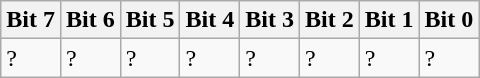<table class="wikitable">
<tr>
<th>Bit 7</th>
<th>Bit 6</th>
<th>Bit 5</th>
<th>Bit 4</th>
<th>Bit 3</th>
<th>Bit 2</th>
<th>Bit 1</th>
<th>Bit 0</th>
</tr>
<tr>
<td>?</td>
<td>?</td>
<td>?</td>
<td>?</td>
<td>?</td>
<td>?</td>
<td>?</td>
<td>?</td>
</tr>
</table>
